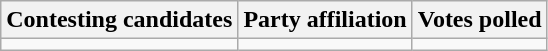<table class="wikitable sortable">
<tr>
<th>Contesting candidates</th>
<th>Party affiliation</th>
<th>Votes polled</th>
</tr>
<tr>
<td></td>
<td></td>
<td></td>
</tr>
</table>
